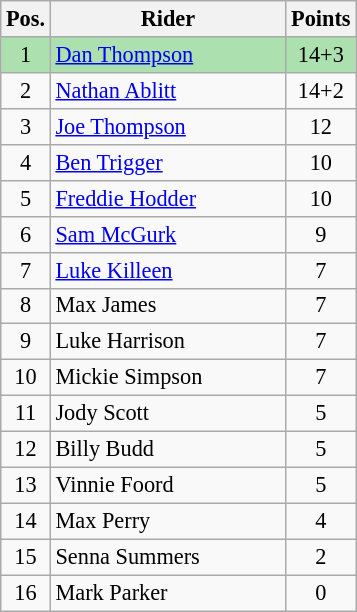<table class=wikitable style="font-size:93%;">
<tr>
<th width=25px>Pos.</th>
<th width=150px>Rider</th>
<th width=40px>Points</th>
</tr>
<tr align=center  style="background:#ACE1AF;">
<td>1</td>
<td align=left><a href='#'>Dan Thompson</a></td>
<td>14+3</td>
</tr>
<tr align=center>
<td>2</td>
<td align=left><a href='#'>Nathan Ablitt</a></td>
<td>14+2</td>
</tr>
<tr align=center>
<td>3</td>
<td align=left><a href='#'>Joe Thompson</a></td>
<td>12</td>
</tr>
<tr align=center>
<td>4</td>
<td align=left><a href='#'>Ben Trigger</a></td>
<td>10</td>
</tr>
<tr align=center>
<td>5</td>
<td align=left><a href='#'>Freddie Hodder</a></td>
<td>10</td>
</tr>
<tr align=center>
<td>6</td>
<td align=left><a href='#'>Sam McGurk</a></td>
<td>9</td>
</tr>
<tr align=center>
<td>7</td>
<td align=left><a href='#'>Luke Killeen</a></td>
<td>7</td>
</tr>
<tr align=center>
<td>8</td>
<td align=left>Max James</td>
<td>7</td>
</tr>
<tr align=center>
<td>9</td>
<td align=left>Luke Harrison</td>
<td>7</td>
</tr>
<tr align=center>
<td>10</td>
<td align=left>Mickie Simpson</td>
<td>7</td>
</tr>
<tr align=center>
<td>11</td>
<td align=left>Jody Scott</td>
<td>5</td>
</tr>
<tr align=center>
<td>12</td>
<td align=left>Billy Budd</td>
<td>5</td>
</tr>
<tr align=center>
<td>13</td>
<td align=left>Vinnie Foord</td>
<td>5</td>
</tr>
<tr align=center>
<td>14</td>
<td align=left>Max Perry</td>
<td>4</td>
</tr>
<tr align=center>
<td>15</td>
<td align=left>Senna Summers</td>
<td>2</td>
</tr>
<tr align=center>
<td>16</td>
<td align=left>Mark Parker</td>
<td>0</td>
</tr>
</table>
